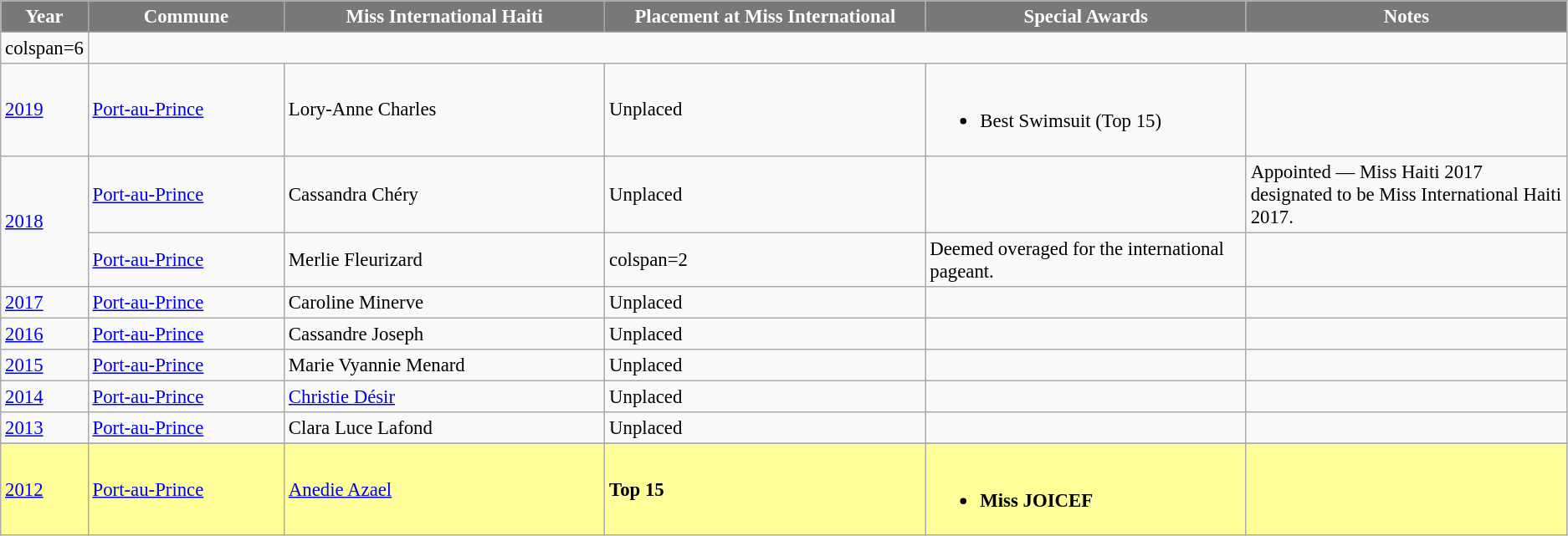<table class="wikitable " style="font-size: 95%;">
<tr>
<th width="60" style="background-color:#787878;color:#FFFFFF;">Year</th>
<th width="150" style="background-color:#787878;color:#FFFFFF;">Commune</th>
<th width="250" style="background-color:#787878;color:#FFFFFF;">Miss International Haiti</th>
<th width="250" style="background-color:#787878;color:#FFFFFF;">Placement at Miss International</th>
<th width="250" style="background-color:#787878;color:#FFFFFF;">Special Awards</th>
<th width="250" style="background-color:#787878;color:#FFFFFF;">Notes</th>
</tr>
<tr>
<td>colspan=6 </td>
</tr>
<tr>
<td><a href='#'>2019</a></td>
<td><a href='#'>Port-au-Prince</a></td>
<td>Lory-Anne Charles</td>
<td>Unplaced</td>
<td align="left"><br><ul><li>Best Swimsuit (Top 15)</li></ul></td>
<td></td>
</tr>
<tr>
<td rowspan=2><a href='#'>2018</a></td>
<td><a href='#'>Port-au-Prince</a></td>
<td>Cassandra Chéry</td>
<td>Unplaced</td>
<td></td>
<td>Appointed — Miss Haiti 2017 designated to be Miss International Haiti 2017.</td>
</tr>
<tr>
<td><a href='#'>Port-au-Prince</a></td>
<td>Merlie Fleurizard</td>
<td>colspan=2 </td>
<td>Deemed overaged for the international pageant.</td>
</tr>
<tr>
<td><a href='#'>2017</a></td>
<td><a href='#'>Port-au-Prince</a></td>
<td>Caroline Minerve</td>
<td>Unplaced</td>
<td></td>
<td></td>
</tr>
<tr>
<td><a href='#'>2016</a></td>
<td><a href='#'>Port-au-Prince</a></td>
<td>Cassandre Joseph</td>
<td>Unplaced</td>
<td></td>
<td></td>
</tr>
<tr>
<td><a href='#'>2015</a></td>
<td><a href='#'>Port-au-Prince</a></td>
<td>Marie Vyannie Menard</td>
<td>Unplaced</td>
<td></td>
<td></td>
</tr>
<tr>
<td><a href='#'>2014</a></td>
<td><a href='#'>Port-au-Prince</a></td>
<td><a href='#'>Christie Désir</a></td>
<td>Unplaced</td>
<td></td>
<td></td>
</tr>
<tr>
<td><a href='#'>2013</a></td>
<td><a href='#'>Port-au-Prince</a></td>
<td>Clara Luce Lafond</td>
<td>Unplaced</td>
<td></td>
<td></td>
</tr>
<tr>
</tr>
<tr style="background-color:#FFFF99;">
<td><a href='#'>2012</a></td>
<td><a href='#'>Port-au-Prince</a></td>
<td><a href='#'>Anedie Azael</a></td>
<td><strong>Top 15</strong></td>
<td align="left"><br><ul><li><strong>Miss JOICEF</strong></li></ul></td>
<td></td>
</tr>
</table>
